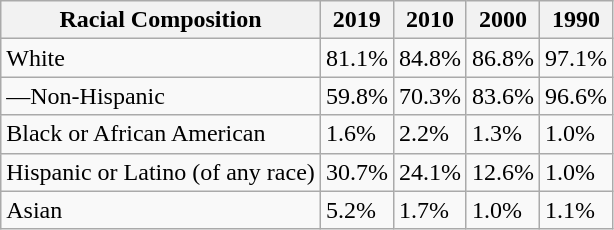<table class="wikitable sortable">
<tr>
<th>Racial Composition</th>
<th>2019</th>
<th>2010</th>
<th>2000</th>
<th>1990</th>
</tr>
<tr>
<td>White</td>
<td>81.1%</td>
<td>84.8%</td>
<td>86.8%</td>
<td>97.1%</td>
</tr>
<tr>
<td>—Non-Hispanic</td>
<td>59.8%</td>
<td>70.3%</td>
<td>83.6%</td>
<td>96.6%</td>
</tr>
<tr>
<td>Black or African American</td>
<td>1.6%</td>
<td>2.2%</td>
<td>1.3%</td>
<td>1.0%</td>
</tr>
<tr>
<td>Hispanic or Latino (of any race)</td>
<td>30.7%</td>
<td>24.1%</td>
<td>12.6%</td>
<td>1.0%</td>
</tr>
<tr>
<td>Asian</td>
<td>5.2%</td>
<td>1.7%</td>
<td>1.0%</td>
<td>1.1%</td>
</tr>
</table>
